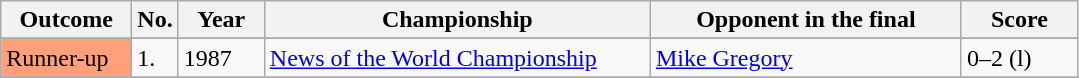<table class="wikitable">
<tr>
<th width="80">Outcome</th>
<th width="20">No.</th>
<th width="50">Year</th>
<th style="width:250px;">Championship</th>
<th style="width:200px;">Opponent in the final</th>
<th width="70">Score</th>
</tr>
<tr>
</tr>
<tr>
<td style="background:#ffa07a;">Runner-up</td>
<td>1.</td>
<td>1987</td>
<td><a href='#'>News of the World Championship</a></td>
<td> <a href='#'>Mike Gregory</a></td>
<td>0–2 (l)</td>
</tr>
<tr>
</tr>
</table>
